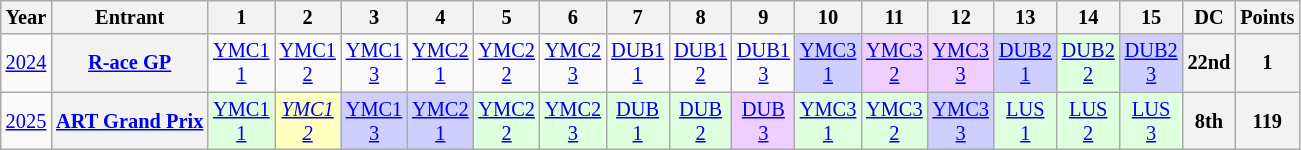<table class="wikitable" style="text-align:center; font-size:85%">
<tr>
<th>Year</th>
<th>Entrant</th>
<th>1</th>
<th>2</th>
<th>3</th>
<th>4</th>
<th>5</th>
<th>6</th>
<th>7</th>
<th>8</th>
<th>9</th>
<th>10</th>
<th>11</th>
<th>12</th>
<th>13</th>
<th>14</th>
<th>15</th>
<th>DC</th>
<th>Points</th>
</tr>
<tr>
<td><a href='#'>2024</a></td>
<th nowrap><a href='#'>R-ace GP</a></th>
<td style="background:#;"><a href='#'>YMC1<br>1</a></td>
<td style="background:#;"><a href='#'>YMC1<br>2</a></td>
<td style="background:#;"><a href='#'>YMC1<br>3</a></td>
<td style="background:#;"><a href='#'>YMC2<br>1</a></td>
<td style="background:#;"><a href='#'>YMC2<br>2</a></td>
<td style="background:#;"><a href='#'>YMC2<br>3</a></td>
<td style="background:#;"><a href='#'>DUB1<br>1</a></td>
<td style="background:#;"><a href='#'>DUB1<br>2</a></td>
<td style="background:#;"><a href='#'>DUB1<br>3</a></td>
<td style="background:#CFCFFF;"><a href='#'>YMC3<br>1</a><br></td>
<td style="background:#EFCFFF;"><a href='#'>YMC3<br>2</a><br></td>
<td style="background:#EFCFFF;"><a href='#'>YMC3<br>3</a><br></td>
<td style="background:#CFCFFF;"><a href='#'>DUB2<br>1</a><br></td>
<td style="background:#DFFFDF;"><a href='#'>DUB2<br>2</a><br></td>
<td style="background:#CFCFFF;"><a href='#'>DUB2<br>3</a><br></td>
<th>22nd</th>
<th>1</th>
</tr>
<tr>
<td><a href='#'>2025</a></td>
<th nowrap><a href='#'>ART Grand Prix</a></th>
<td style="background:#DFFFDF;"><a href='#'>YMC1<br>1</a><br></td>
<td style="background:#FFFFBF;"><em><a href='#'>YMC1<br>2</a></em><br></td>
<td style="background:#CFCFFF;"><a href='#'>YMC1<br>3</a><br></td>
<td style="background:#CFCFFF;"><a href='#'>YMC2<br>1</a><br></td>
<td style="background:#DFFFDF;"><a href='#'>YMC2<br>2</a><br></td>
<td style="background:#DFFFDF;"><a href='#'>YMC2<br>3</a><br></td>
<td style="background:#DFFFDF;"><a href='#'>DUB<br>1</a><br></td>
<td style="background:#DFFFDF;"><a href='#'>DUB<br>2</a><br></td>
<td style="background:#EFCFFF;"><a href='#'>DUB<br>3</a><br></td>
<td style="background:#DFFFDF;"><a href='#'>YMC3<br>1</a><br></td>
<td style="background:#DFFFDF;"><a href='#'>YMC3<br>2</a><br></td>
<td style="background:#CFCFFF;"><a href='#'>YMC3<br>3</a><br></td>
<td style="background:#DFFFDF;"><a href='#'>LUS<br>1</a><br></td>
<td style="background:#DFFFDF;"><a href='#'>LUS<br>2</a><br></td>
<td style="background:#DFFFDF;"><a href='#'>LUS<br>3</a><br></td>
<th>8th</th>
<th>119</th>
</tr>
</table>
